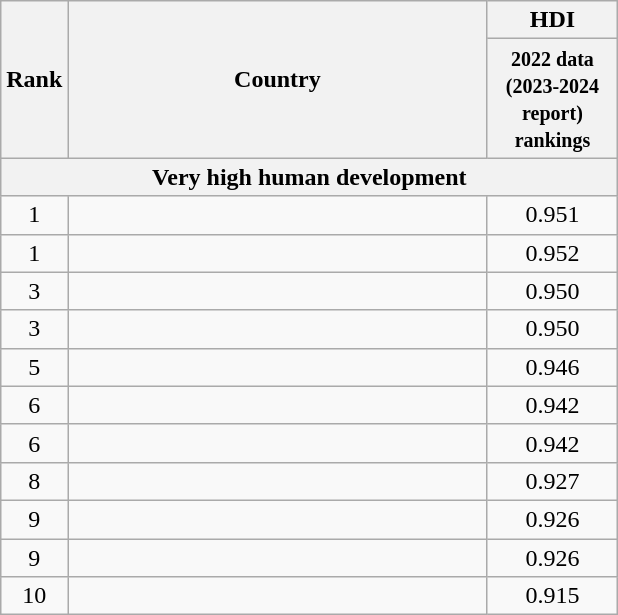<table class="wikitable sortable" style="text-align:center">
<tr>
<th scope="col" rowspan="2">Rank</th>
<th scope="col" rowspan="2" style="width:17em;">Country</th>
<th scope="col" colspan="2">HDI</th>
</tr>
<tr>
<th scope="col" style="width:5em;"><small>2022 data (2023-2024 report) rankings</small></th>
</tr>
<tr>
<th scope="row" colspan="4">Very high human development</th>
</tr>
<tr>
<td>1</td>
<td style="text-align:left"></td>
<td>0.951</td>
</tr>
<tr>
<td>1</td>
<td style="text-align:left"></td>
<td>0.952</td>
</tr>
<tr>
<td>3</td>
<td style="text-align:left"></td>
<td>0.950</td>
</tr>
<tr>
<td>3</td>
<td style="text-align:left"></td>
<td>0.950</td>
</tr>
<tr>
<td>5</td>
<td style="text-align:left"></td>
<td>0.946</td>
</tr>
<tr>
<td>6</td>
<td style="text-align:left"></td>
<td>0.942</td>
</tr>
<tr>
<td>6</td>
<td style="text-align:left"></td>
<td>0.942</td>
</tr>
<tr>
<td>8</td>
<td style="text-align:left"></td>
<td>0.927</td>
</tr>
<tr>
<td>9</td>
<td style="text-align:left"></td>
<td>0.926</td>
</tr>
<tr>
<td>9</td>
<td style="text-align:left"></td>
<td>0.926</td>
</tr>
<tr>
<td>10</td>
<td style="text-align:left"></td>
<td>0.915</td>
</tr>
</table>
